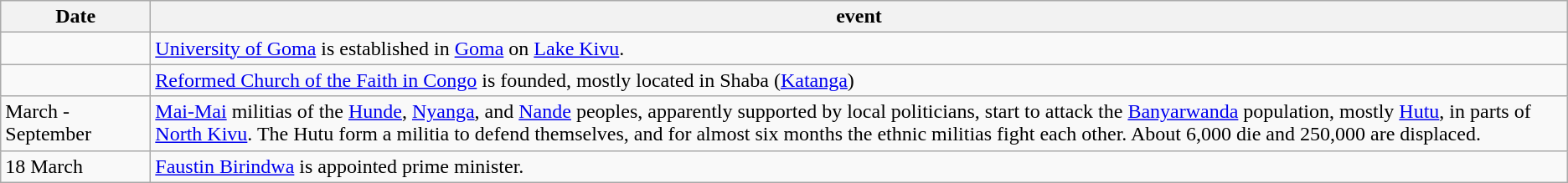<table class=wikitable>
<tr>
<th style="width:7em">Date</th>
<th>event</th>
</tr>
<tr>
<td></td>
<td><a href='#'>University of Goma</a> is established in <a href='#'>Goma</a> on <a href='#'>Lake Kivu</a>.</td>
</tr>
<tr>
<td></td>
<td><a href='#'>Reformed Church of the Faith in Congo</a> is founded, mostly located in Shaba (<a href='#'>Katanga</a>)</td>
</tr>
<tr>
<td>March - September</td>
<td><a href='#'>Mai-Mai</a> militias of the <a href='#'>Hunde</a>, <a href='#'>Nyanga</a>, and <a href='#'>Nande</a> peoples, apparently supported by local politicians, start to attack the <a href='#'>Banyarwanda</a> population, mostly <a href='#'>Hutu</a>, in parts of <a href='#'>North Kivu</a>. The Hutu form a militia to defend themselves, and for almost six months the ethnic militias fight each other. About 6,000 die and 250,000 are displaced.</td>
</tr>
<tr>
<td>18 March</td>
<td><a href='#'>Faustin Birindwa</a> is appointed prime minister.</td>
</tr>
</table>
